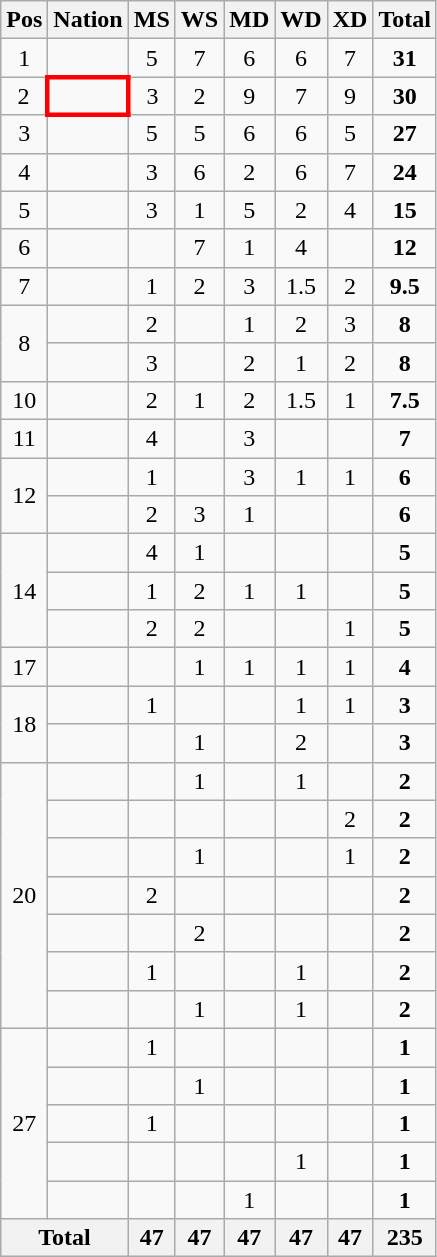<table class="wikitable" style="text-align:center">
<tr>
<th>Pos</th>
<th>Nation</th>
<th>MS</th>
<th>WS</th>
<th>MD</th>
<th>WD</th>
<th>XD</th>
<th>Total</th>
</tr>
<tr>
<td>1</td>
<td align="left"></td>
<td>5</td>
<td>7</td>
<td>6</td>
<td>6</td>
<td>7</td>
<td><strong>31</strong></td>
</tr>
<tr>
<td>2</td>
<td align="left" style="border: 3px solid red"></td>
<td>3</td>
<td>2</td>
<td>9</td>
<td>7</td>
<td>9</td>
<td><strong>30</strong></td>
</tr>
<tr>
<td>3</td>
<td align="left"></td>
<td>5</td>
<td>5</td>
<td>6</td>
<td>6</td>
<td>5</td>
<td><strong>27</strong></td>
</tr>
<tr>
<td>4</td>
<td align="left"><em></em></td>
<td>3</td>
<td>6</td>
<td>2</td>
<td>6</td>
<td>7</td>
<td><strong>24</strong></td>
</tr>
<tr>
<td>5</td>
<td align="left"></td>
<td>3</td>
<td>1</td>
<td>5</td>
<td>2</td>
<td>4</td>
<td><strong>15</strong></td>
</tr>
<tr>
<td>6</td>
<td align="left"></td>
<td></td>
<td>7</td>
<td>1</td>
<td>4</td>
<td></td>
<td><strong>12</strong></td>
</tr>
<tr>
<td>7</td>
<td align="left"></td>
<td>1</td>
<td>2</td>
<td>3</td>
<td>1.5</td>
<td>2</td>
<td><strong>9.5</strong></td>
</tr>
<tr>
<td rowspan="2">8</td>
<td align="left"></td>
<td>2</td>
<td></td>
<td>1</td>
<td>2</td>
<td>3</td>
<td><strong>8</strong></td>
</tr>
<tr>
<td align="left"></td>
<td>3</td>
<td></td>
<td>2</td>
<td>1</td>
<td>2</td>
<td><strong>8</strong></td>
</tr>
<tr>
<td>10</td>
<td align="left"></td>
<td>2</td>
<td>1</td>
<td>2</td>
<td>1.5</td>
<td>1</td>
<td><strong>7.5</strong></td>
</tr>
<tr>
<td>11</td>
<td align="left"><em></em></td>
<td>4</td>
<td></td>
<td>3</td>
<td></td>
<td></td>
<td><strong>7</strong></td>
</tr>
<tr>
<td rowspan="2">12</td>
<td align="left"></td>
<td>1</td>
<td></td>
<td>3</td>
<td>1</td>
<td>1</td>
<td><strong>6</strong></td>
</tr>
<tr>
<td align="left"></td>
<td>2</td>
<td>3</td>
<td>1</td>
<td></td>
<td></td>
<td><strong>6</strong></td>
</tr>
<tr>
<td rowspan="3">14</td>
<td align="left"></td>
<td>4</td>
<td>1</td>
<td></td>
<td></td>
<td></td>
<td><strong>5</strong></td>
</tr>
<tr>
<td align="left"></td>
<td>1</td>
<td>2</td>
<td>1</td>
<td>1</td>
<td></td>
<td><strong>5</strong></td>
</tr>
<tr>
<td align="left"></td>
<td>2</td>
<td>2</td>
<td></td>
<td></td>
<td>1</td>
<td><strong>5</strong></td>
</tr>
<tr>
<td>17</td>
<td align="left"></td>
<td></td>
<td>1</td>
<td>1</td>
<td>1</td>
<td>1</td>
<td><strong>4</strong></td>
</tr>
<tr>
<td rowspan="2">18</td>
<td align="left"></td>
<td>1</td>
<td></td>
<td></td>
<td>1</td>
<td>1</td>
<td><strong>3</strong></td>
</tr>
<tr>
<td align="left"></td>
<td></td>
<td>1</td>
<td></td>
<td>2</td>
<td></td>
<td><strong>3</strong></td>
</tr>
<tr>
<td rowspan="7">20</td>
<td align="left"></td>
<td></td>
<td>1</td>
<td></td>
<td>1</td>
<td></td>
<td><strong>2</strong></td>
</tr>
<tr>
<td align="left"></td>
<td></td>
<td></td>
<td></td>
<td></td>
<td>2</td>
<td><strong>2</strong></td>
</tr>
<tr>
<td align="left"><em></em></td>
<td></td>
<td>1</td>
<td></td>
<td></td>
<td>1</td>
<td><strong>2</strong></td>
</tr>
<tr>
<td align="left"></td>
<td>2</td>
<td></td>
<td></td>
<td></td>
<td></td>
<td><strong>2</strong></td>
</tr>
<tr>
<td align="left"></td>
<td></td>
<td>2</td>
<td></td>
<td></td>
<td></td>
<td><strong>2</strong></td>
</tr>
<tr>
<td align="left"></td>
<td>1</td>
<td></td>
<td></td>
<td>1</td>
<td></td>
<td><strong>2</strong></td>
</tr>
<tr>
<td align="left"></td>
<td></td>
<td>1</td>
<td></td>
<td>1</td>
<td></td>
<td><strong>2</strong></td>
</tr>
<tr>
<td rowspan="5">27</td>
<td align="left"></td>
<td>1</td>
<td></td>
<td></td>
<td></td>
<td></td>
<td><strong>1</strong></td>
</tr>
<tr>
<td align="left"></td>
<td></td>
<td>1</td>
<td></td>
<td></td>
<td></td>
<td><strong>1</strong></td>
</tr>
<tr>
<td align="left"></td>
<td>1</td>
<td></td>
<td></td>
<td></td>
<td></td>
<td><strong>1</strong></td>
</tr>
<tr>
<td align="left"></td>
<td></td>
<td></td>
<td></td>
<td>1</td>
<td></td>
<td><strong>1</strong></td>
</tr>
<tr>
<td align="left"></td>
<td></td>
<td></td>
<td>1</td>
<td></td>
<td></td>
<td><strong>1</strong></td>
</tr>
<tr>
<th colspan="2">Total</th>
<th>47</th>
<th>47</th>
<th>47</th>
<th>47</th>
<th>47</th>
<th>235</th>
</tr>
</table>
